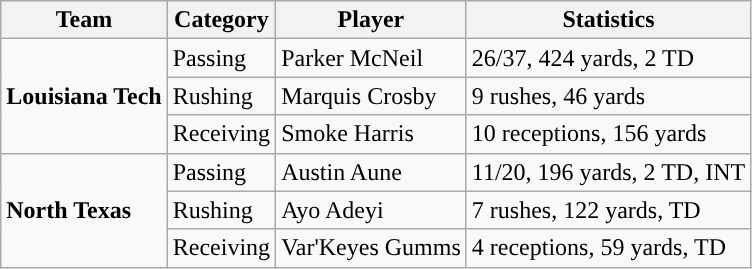<table class="wikitable" style="float: left;">
<tr>
<th>Team</th>
<th>Category</th>
<th>Player</th>
<th>Statistics</th>
</tr>
<tr>
<td rowspan=3><strong>Louisiana Tech</strong></td>
<td>Passing</td>
<td>Parker McNeil</td>
<td>26/37, 424 yards, 2 TD</td>
</tr>
<tr>
<td>Rushing</td>
<td>Marquis Crosby</td>
<td>9 rushes, 46 yards</td>
</tr>
<tr>
<td>Receiving</td>
<td>Smoke Harris</td>
<td>10 receptions, 156 yards</td>
</tr>
<tr>
<td rowspan=3><strong>North Texas</strong></td>
<td>Passing</td>
<td>Austin Aune</td>
<td>11/20, 196 yards, 2 TD, INT</td>
</tr>
<tr>
<td>Rushing</td>
<td>Ayo Adeyi</td>
<td>7 rushes, 122 yards, TD</td>
</tr>
<tr>
<td>Receiving</td>
<td>Var'Keyes Gumms</td>
<td>4 receptions, 59 yards, TD</td>
</tr>
</table>
